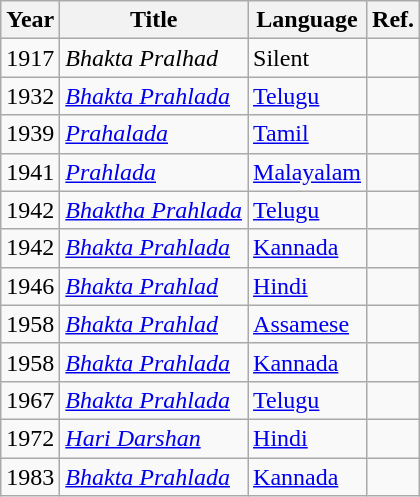<table class="wikitable">
<tr>
<th>Year</th>
<th>Title</th>
<th>Language</th>
<th>Ref.</th>
</tr>
<tr>
<td>1917</td>
<td><em>Bhakta Pralhad</em></td>
<td>Silent</td>
<td></td>
</tr>
<tr>
<td>1932</td>
<td><a href='#'><em>Bhakta Prahlada</em></a></td>
<td><a href='#'>Telugu</a></td>
<td></td>
</tr>
<tr>
<td>1939</td>
<td><em><a href='#'>Prahalada</a></em></td>
<td><a href='#'>Tamil</a></td>
<td></td>
</tr>
<tr>
<td>1941</td>
<td><em><a href='#'>Prahlada</a></em></td>
<td><a href='#'>Malayalam</a></td>
<td></td>
</tr>
<tr>
<td>1942</td>
<td><a href='#'><em>Bhaktha Prahlada</em></a></td>
<td><a href='#'>Telugu</a></td>
<td></td>
</tr>
<tr>
<td>1942</td>
<td><a href='#'><em>Bhakta Prahlada</em></a></td>
<td><a href='#'>Kannada</a></td>
<td></td>
</tr>
<tr>
<td>1946</td>
<td><em><a href='#'>Bhakta Prahlad</a></em></td>
<td><a href='#'>Hindi</a></td>
<td></td>
</tr>
<tr>
<td>1958</td>
<td><em><a href='#'>Bhakta Prahlad</a></em></td>
<td><a href='#'>Assamese</a></td>
<td></td>
</tr>
<tr>
<td>1958</td>
<td><a href='#'><em>Bhakta Prahlada</em></a></td>
<td><a href='#'>Kannada</a></td>
<td></td>
</tr>
<tr>
<td>1967</td>
<td><em><a href='#'>Bhakta Prahlada</a></em></td>
<td><a href='#'>Telugu</a></td>
<td></td>
</tr>
<tr>
<td>1972</td>
<td><em><a href='#'>Hari Darshan</a></em></td>
<td><a href='#'>Hindi</a></td>
<td></td>
</tr>
<tr>
<td>1983</td>
<td><a href='#'><em>Bhakta Prahlada</em></a></td>
<td><a href='#'>Kannada</a></td>
<td></td>
</tr>
</table>
